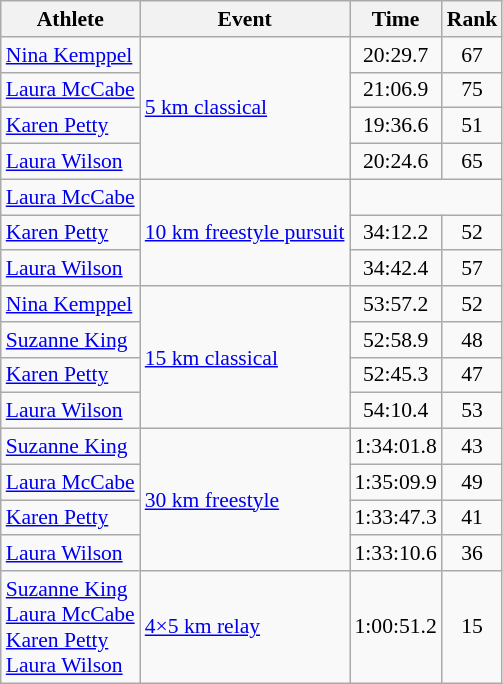<table class=wikitable style=font-size:90%;text-align:center>
<tr>
<th>Athlete</th>
<th>Event</th>
<th>Time</th>
<th>Rank</th>
</tr>
<tr>
<td align=left><a href='#'>Nina Kemppel</a></td>
<td align=left rowspan=4><a href='#'>5 km classical</a></td>
<td>20:29.7</td>
<td>67</td>
</tr>
<tr>
<td align=left><a href='#'>Laura McCabe</a></td>
<td>21:06.9</td>
<td>75</td>
</tr>
<tr>
<td align=left><a href='#'>Karen Petty</a></td>
<td>19:36.6</td>
<td>51</td>
</tr>
<tr>
<td align=left><a href='#'>Laura Wilson</a></td>
<td>20:24.6</td>
<td>65</td>
</tr>
<tr>
<td align=left><a href='#'>Laura McCabe</a></td>
<td align=left rowspan=3><a href='#'>10 km freestyle pursuit</a></td>
<td colspan=2></td>
</tr>
<tr>
<td align=left><a href='#'>Karen Petty</a></td>
<td>34:12.2</td>
<td>52</td>
</tr>
<tr>
<td align=left><a href='#'>Laura Wilson</a></td>
<td>34:42.4</td>
<td>57</td>
</tr>
<tr>
<td align=left><a href='#'>Nina Kemppel</a></td>
<td align=left rowspan=4><a href='#'>15 km classical</a></td>
<td>53:57.2</td>
<td>52</td>
</tr>
<tr>
<td align=left><a href='#'>Suzanne King</a></td>
<td>52:58.9</td>
<td>48</td>
</tr>
<tr>
<td align=left><a href='#'>Karen Petty</a></td>
<td>52:45.3</td>
<td>47</td>
</tr>
<tr>
<td align=left><a href='#'>Laura Wilson</a></td>
<td>54:10.4</td>
<td>53</td>
</tr>
<tr>
<td align=left><a href='#'>Suzanne King</a></td>
<td align=left rowspan=4><a href='#'>30 km freestyle</a></td>
<td>1:34:01.8</td>
<td>43</td>
</tr>
<tr>
<td align=left><a href='#'>Laura McCabe</a></td>
<td>1:35:09.9</td>
<td>49</td>
</tr>
<tr>
<td align=left><a href='#'>Karen Petty</a></td>
<td>1:33:47.3</td>
<td>41</td>
</tr>
<tr>
<td align=left><a href='#'>Laura Wilson</a></td>
<td>1:33:10.6</td>
<td>36</td>
</tr>
<tr>
<td align=left><a href='#'>Suzanne King</a><br><a href='#'>Laura McCabe</a><br><a href='#'>Karen Petty</a><br><a href='#'>Laura Wilson</a></td>
<td align=left><a href='#'>4×5 km relay</a></td>
<td>1:00:51.2</td>
<td>15</td>
</tr>
</table>
